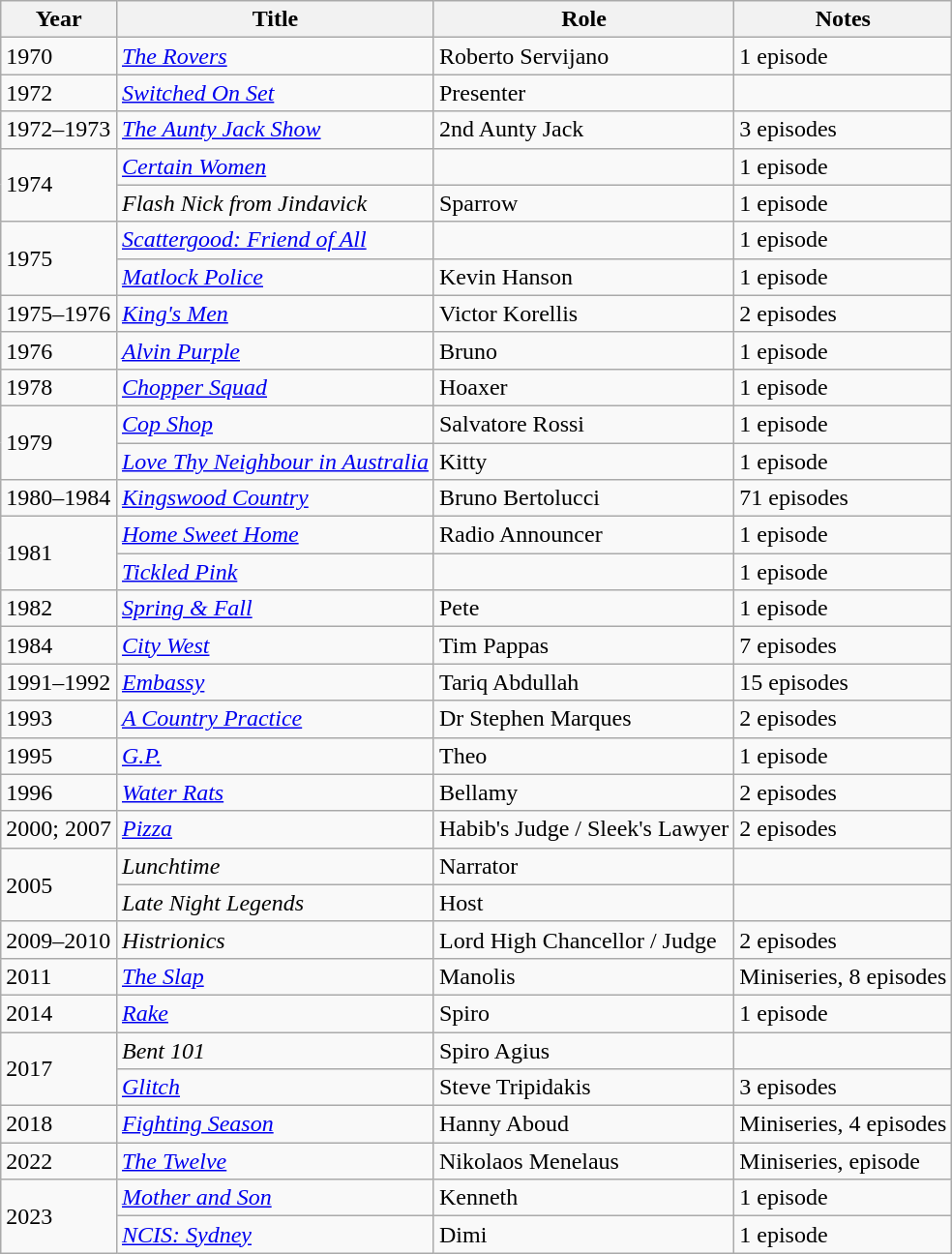<table class="wikitable sortable">
<tr>
<th>Year</th>
<th>Title</th>
<th>Role</th>
<th>Notes</th>
</tr>
<tr>
<td>1970</td>
<td><em><a href='#'>The Rovers</a></em></td>
<td>Roberto Servijano</td>
<td>1 episode</td>
</tr>
<tr>
<td>1972</td>
<td><em><a href='#'>Switched On Set</a></em></td>
<td>Presenter</td>
<td></td>
</tr>
<tr>
<td>1972–1973</td>
<td><em><a href='#'>The Aunty Jack Show</a></em></td>
<td>2nd Aunty Jack</td>
<td>3 episodes</td>
</tr>
<tr>
<td rowspan=2>1974</td>
<td><em><a href='#'>Certain Women</a></em></td>
<td></td>
<td>1 episode</td>
</tr>
<tr>
<td><em>Flash Nick from Jindavick</em></td>
<td>Sparrow</td>
<td>1 episode</td>
</tr>
<tr>
<td rowspan=2>1975</td>
<td><em><a href='#'>Scattergood: Friend of All</a></em></td>
<td></td>
<td>1 episode</td>
</tr>
<tr>
<td><em><a href='#'>Matlock Police</a></em></td>
<td>Kevin Hanson</td>
<td>1 episode</td>
</tr>
<tr>
<td>1975–1976</td>
<td><em><a href='#'>King's Men</a></em></td>
<td>Victor Korellis</td>
<td>2 episodes</td>
</tr>
<tr>
<td>1976</td>
<td><em><a href='#'>Alvin Purple</a></em></td>
<td>Bruno</td>
<td>1 episode</td>
</tr>
<tr>
<td>1978</td>
<td><em><a href='#'>Chopper Squad</a></em></td>
<td>Hoaxer</td>
<td>1 episode</td>
</tr>
<tr>
<td rowspan=2>1979</td>
<td><em><a href='#'>Cop Shop</a></em></td>
<td>Salvatore Rossi</td>
<td>1 episode</td>
</tr>
<tr>
<td><em><a href='#'>Love Thy Neighbour in Australia</a></em></td>
<td>Kitty</td>
<td>1 episode</td>
</tr>
<tr>
<td>1980–1984</td>
<td><em><a href='#'>Kingswood Country</a></em></td>
<td>Bruno Bertolucci</td>
<td>71 episodes</td>
</tr>
<tr>
<td rowspan=2>1981</td>
<td><em><a href='#'>Home Sweet Home</a></em></td>
<td>Radio Announcer</td>
<td>1 episode</td>
</tr>
<tr>
<td><em><a href='#'>Tickled Pink</a></em></td>
<td></td>
<td>1 episode</td>
</tr>
<tr>
<td>1982</td>
<td><em><a href='#'>Spring & Fall</a></em></td>
<td>Pete</td>
<td>1 episode</td>
</tr>
<tr>
<td>1984</td>
<td><em><a href='#'>City West</a></em></td>
<td>Tim Pappas</td>
<td>7 episodes</td>
</tr>
<tr>
<td>1991–1992</td>
<td><em><a href='#'>Embassy</a></em></td>
<td>Tariq Abdullah</td>
<td>15 episodes</td>
</tr>
<tr>
<td>1993</td>
<td><em><a href='#'>A Country Practice</a></em></td>
<td>Dr Stephen Marques</td>
<td>2 episodes</td>
</tr>
<tr>
<td>1995</td>
<td><em><a href='#'>G.P.</a></em></td>
<td>Theo</td>
<td>1 episode</td>
</tr>
<tr>
<td>1996</td>
<td><em><a href='#'>Water Rats</a></em></td>
<td>Bellamy</td>
<td>2 episodes</td>
</tr>
<tr>
<td>2000; 2007</td>
<td><em><a href='#'>Pizza</a></em></td>
<td>Habib's Judge / Sleek's Lawyer</td>
<td>2 episodes</td>
</tr>
<tr>
<td rowspan=2>2005</td>
<td><em>Lunchtime</em></td>
<td>Narrator</td>
<td></td>
</tr>
<tr>
<td><em>Late Night Legends</em></td>
<td>Host</td>
<td></td>
</tr>
<tr>
<td>2009–2010</td>
<td><em>Histrionics</em></td>
<td>Lord High Chancellor / Judge</td>
<td>2 episodes</td>
</tr>
<tr>
<td>2011</td>
<td><em><a href='#'>The Slap</a></em></td>
<td>Manolis</td>
<td>Miniseries, 8 episodes</td>
</tr>
<tr>
<td>2014</td>
<td><em><a href='#'>Rake</a></em></td>
<td>Spiro</td>
<td>1 episode</td>
</tr>
<tr>
<td rowspan=2>2017</td>
<td><em>Bent 101</em></td>
<td>Spiro Agius</td>
<td></td>
</tr>
<tr>
<td><em><a href='#'>Glitch</a></em></td>
<td>Steve Tripidakis</td>
<td>3 episodes</td>
</tr>
<tr>
<td>2018</td>
<td><em><a href='#'>Fighting Season</a></em></td>
<td>Hanny Aboud</td>
<td>Miniseries, 4 episodes</td>
</tr>
<tr>
<td>2022</td>
<td><em><a href='#'>The Twelve</a></em></td>
<td>Nikolaos Menelaus</td>
<td>Miniseries, episode</td>
</tr>
<tr>
<td rowspan=2>2023</td>
<td><em><a href='#'>Mother and Son</a></em></td>
<td>Kenneth</td>
<td>1 episode</td>
</tr>
<tr>
<td><em><a href='#'>NCIS: Sydney</a></em></td>
<td>Dimi</td>
<td>1 episode</td>
</tr>
</table>
